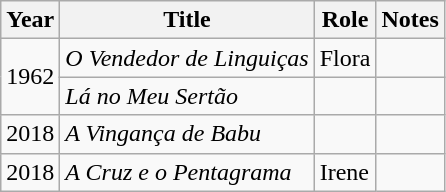<table class="wikitable">
<tr>
<th>Year</th>
<th>Title</th>
<th>Role</th>
<th>Notes</th>
</tr>
<tr>
<td rowspan=2>1962</td>
<td><em>O Vendedor de Linguiças</em></td>
<td>Flora </td>
<td></td>
</tr>
<tr>
<td><em>Lá no Meu Sertão</em></td>
<td></td>
<td></td>
</tr>
<tr>
<td>2018</td>
<td><em>A Vingança de Babu</em></td>
<td></td>
<td></td>
</tr>
<tr>
<td>2018</td>
<td><em>A Cruz e o Pentagrama</em></td>
<td>Irene</td>
<td></td>
</tr>
</table>
